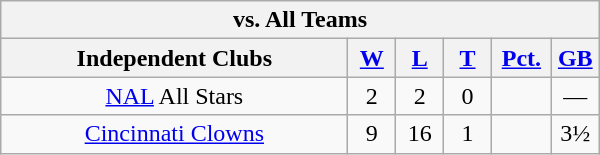<table class="wikitable" width="400em" style="text-align:center;">
<tr>
<th colspan="6">vs. All Teams</th>
</tr>
<tr>
<th width="58%">Independent Clubs</th>
<th width="8%"><a href='#'>W</a></th>
<th width="8%"><a href='#'>L</a></th>
<th width="8%"><a href='#'>T</a></th>
<th width="10%"><a href='#'>Pct.</a></th>
<th width="8%"><a href='#'>GB</a></th>
</tr>
<tr>
<td><a href='#'>NAL</a> All Stars</td>
<td>2</td>
<td>2</td>
<td>0</td>
<td></td>
<td>—</td>
</tr>
<tr>
<td><a href='#'>Cincinnati Clowns</a></td>
<td>9</td>
<td>16</td>
<td>1</td>
<td></td>
<td>3½</td>
</tr>
</table>
